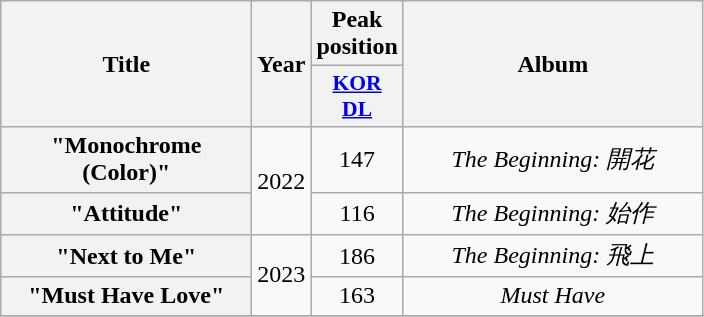<table class="wikitable plainrowheaders" style="text-align:center;">
<tr>
<th scope="col" rowspan="2" style="width:10em;">Title</th>
<th scope="col" rowspan="2" style="width:2em;">Year</th>
<th scope="col">Peak position</th>
<th scope="col" rowspan="2" style="width:12em;">Album</th>
</tr>
<tr>
<th scope="col" style="width:3em;font-size:90%;"><a href='#'>KOR<br>DL</a><br></th>
</tr>
<tr>
<th scope="row">"Monochrome (Color)"</th>
<td rowspan="2">2022</td>
<td>147</td>
<td><em>The Beginning: 開花</em></td>
</tr>
<tr>
<th scope="row">"Attitude"</th>
<td>116</td>
<td><em>The Beginning: 始作</em></td>
</tr>
<tr>
<th scope="row">"Next to Me"</th>
<td rowspan="2">2023</td>
<td>186</td>
<td><em>The Beginning: 飛上</em></td>
</tr>
<tr>
<th scope="row">"Must Have Love"</th>
<td>163</td>
<td><em>Must Have</em></td>
</tr>
<tr>
</tr>
</table>
